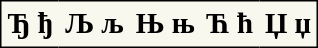<table cellpadding="4" style="font-size:larger; text-align:center; border-color:black; border-width:1px; border-style:solid; border-collapse:collapse; background-color:#F8F8EF;">
<tr>
<td><strong>Ђ ђ</strong></td>
<td><strong>Љ љ</strong></td>
<td><strong>Њ њ</strong></td>
<td><strong>Ћ ћ</strong></td>
<td><strong>Џ џ</strong></td>
</tr>
</table>
